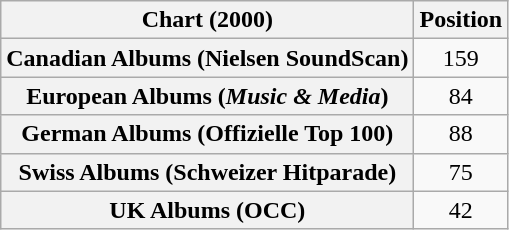<table class="wikitable sortable plainrowheaders">
<tr>
<th>Chart (2000)</th>
<th>Position</th>
</tr>
<tr>
<th scope="row">Canadian Albums (Nielsen SoundScan)</th>
<td align=center>159</td>
</tr>
<tr>
<th scope="row">European Albums (<em>Music & Media</em>)</th>
<td align="center">84</td>
</tr>
<tr>
<th scope="row">German Albums (Offizielle Top 100)</th>
<td align="center">88</td>
</tr>
<tr>
<th scope="row">Swiss Albums (Schweizer Hitparade)</th>
<td align="center">75</td>
</tr>
<tr>
<th scope="row">UK Albums (OCC)</th>
<td align="center">42</td>
</tr>
</table>
